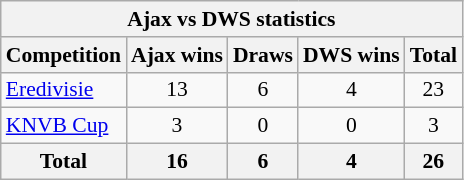<table class="wikitable" style="font-size: 90%">
<tr>
<th colspan="5">Ajax vs DWS statistics</th>
</tr>
<tr>
<th>Competition</th>
<th>Ajax wins</th>
<th>Draws</th>
<th>DWS wins</th>
<th>Total</th>
</tr>
<tr>
<td><a href='#'>Eredivisie</a></td>
<td style="text-align: center">13</td>
<td style="text-align: center">6</td>
<td style="text-align: center">4</td>
<td style="text-align: center">23</td>
</tr>
<tr>
<td><a href='#'>KNVB Cup</a></td>
<td style="text-align: center">3</td>
<td style="text-align: center">0</td>
<td style="text-align: center">0</td>
<td style="text-align: center">3</td>
</tr>
<tr>
<th>Total</th>
<th>16</th>
<th>6</th>
<th>4</th>
<th>26</th>
</tr>
</table>
